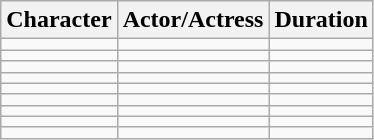<table class="wikitable">
<tr>
<th>Character</th>
<th>Actor/Actress</th>
<th>Duration</th>
</tr>
<tr>
<td></td>
<td></td>
<td></td>
</tr>
<tr>
<td></td>
<td></td>
<td></td>
</tr>
<tr>
<td></td>
<td></td>
<td></td>
</tr>
<tr>
<td></td>
<td></td>
<td></td>
</tr>
<tr>
<td></td>
<td></td>
<td></td>
</tr>
<tr>
<td></td>
<td></td>
<td></td>
</tr>
<tr>
<td></td>
<td></td>
<td></td>
</tr>
<tr>
<td></td>
<td></td>
<td></td>
</tr>
<tr>
<td></td>
<td></td>
<td></td>
</tr>
</table>
